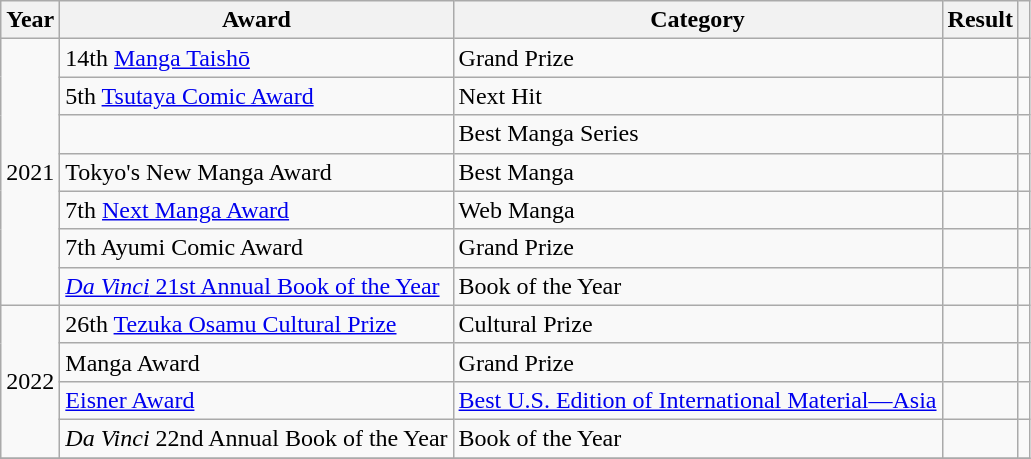<table class="wikitable">
<tr>
<th scope="col">Year</th>
<th scope="col">Award</th>
<th scope="col">Category</th>
<th scope="col">Result</th>
<th scope="col"></th>
</tr>
<tr>
<td rowspan="7" align="center">2021</td>
<td>14th <a href='#'>Manga Taishō</a></td>
<td>Grand Prize</td>
<td></td>
<td style="text-align:center;"></td>
</tr>
<tr>
<td>5th <a href='#'>Tsutaya Comic Award</a></td>
<td>Next Hit</td>
<td></td>
<td style="text-align:center;"></td>
</tr>
<tr>
<td></td>
<td>Best Manga Series</td>
<td></td>
<td style="text-align:center;"></td>
</tr>
<tr>
<td>Tokyo's New Manga Award</td>
<td>Best Manga</td>
<td></td>
<td style="text-align:center;"></td>
</tr>
<tr>
<td>7th <a href='#'>Next Manga Award</a></td>
<td>Web Manga</td>
<td></td>
<td style="text-align:center;"></td>
</tr>
<tr>
<td>7th Ayumi Comic Award</td>
<td>Grand Prize</td>
<td></td>
<td style="text-align:center;"></td>
</tr>
<tr>
<td><a href='#'><em>Da Vinci</em> 21st Annual Book of the Year</a></td>
<td>Book of the Year</td>
<td></td>
<td style="text-align:center;"></td>
</tr>
<tr>
<td rowspan="4" align="center">2022</td>
<td>26th <a href='#'>Tezuka Osamu Cultural Prize</a></td>
<td>Cultural Prize</td>
<td></td>
<td style="text-align:center;"></td>
</tr>
<tr>
<td> Manga Award</td>
<td>Grand Prize</td>
<td></td>
<td style="text-align:center;"></td>
</tr>
<tr>
<td><a href='#'>Eisner Award</a></td>
<td><a href='#'>Best U.S. Edition of International Material—Asia</a></td>
<td></td>
<td style="text-align:center;"></td>
</tr>
<tr>
<td><em>Da Vinci</em> 22nd Annual Book of the Year</td>
<td>Book of the Year</td>
<td></td>
<td style="text-align:center;"></td>
</tr>
<tr>
</tr>
</table>
